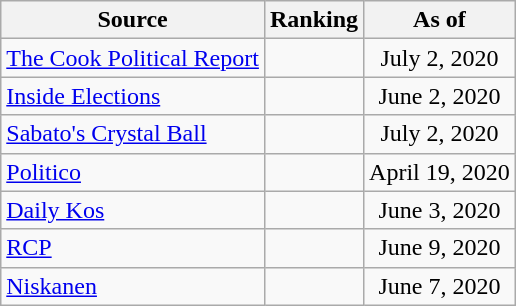<table class="wikitable" style="text-align:center">
<tr>
<th>Source</th>
<th>Ranking</th>
<th>As of</th>
</tr>
<tr>
<td align=left><a href='#'>The Cook Political Report</a></td>
<td></td>
<td>July 2, 2020</td>
</tr>
<tr>
<td align=left><a href='#'>Inside Elections</a></td>
<td></td>
<td>June 2, 2020</td>
</tr>
<tr>
<td align=left><a href='#'>Sabato's Crystal Ball</a></td>
<td></td>
<td>July 2, 2020</td>
</tr>
<tr>
<td align="left"><a href='#'>Politico</a></td>
<td></td>
<td>April 19, 2020</td>
</tr>
<tr>
<td align="left"><a href='#'>Daily Kos</a></td>
<td></td>
<td>June 3, 2020</td>
</tr>
<tr>
<td align="left"><a href='#'>RCP</a></td>
<td></td>
<td>June 9, 2020</td>
</tr>
<tr>
<td align="left"><a href='#'>Niskanen</a></td>
<td></td>
<td>June 7, 2020</td>
</tr>
</table>
